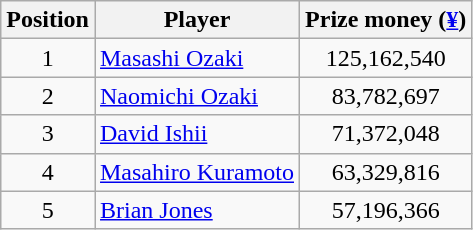<table class="wikitable">
<tr>
<th>Position</th>
<th>Player</th>
<th>Prize money (<a href='#'>¥</a>)</th>
</tr>
<tr>
<td align=center>1</td>
<td> <a href='#'>Masashi Ozaki</a></td>
<td align=center>125,162,540</td>
</tr>
<tr>
<td align=center>2</td>
<td> <a href='#'>Naomichi Ozaki</a></td>
<td align=center>83,782,697</td>
</tr>
<tr>
<td align=center>3</td>
<td> <a href='#'>David Ishii</a></td>
<td align=center>71,372,048</td>
</tr>
<tr>
<td align=center>4</td>
<td> <a href='#'>Masahiro Kuramoto</a></td>
<td align=center>63,329,816</td>
</tr>
<tr>
<td align=center>5</td>
<td> <a href='#'>Brian Jones</a></td>
<td align=center>57,196,366</td>
</tr>
</table>
